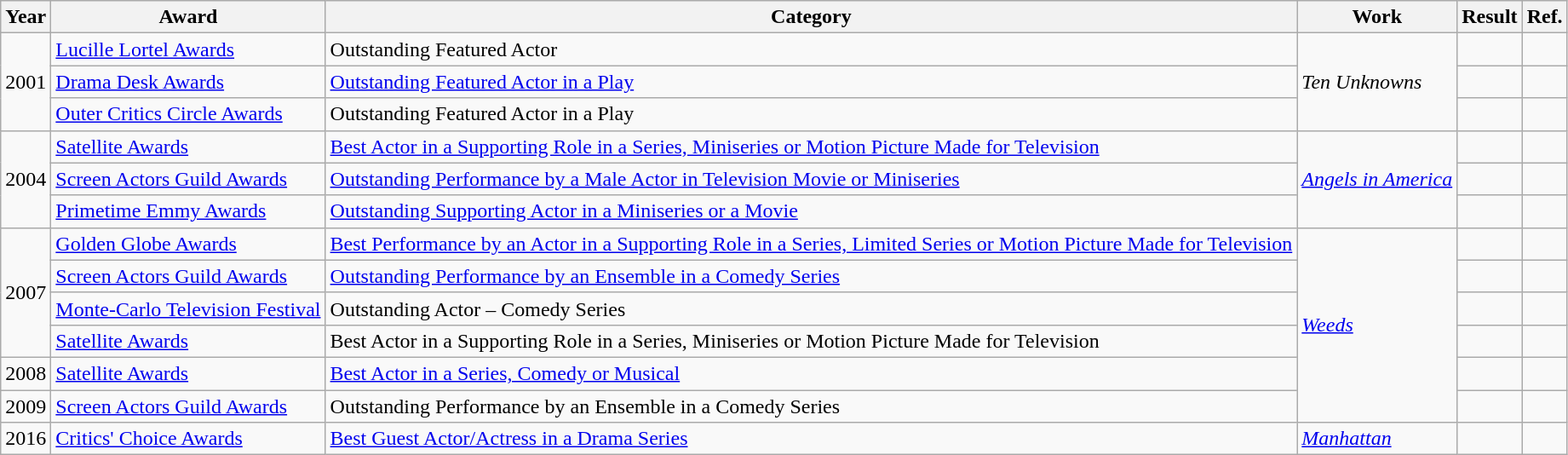<table class="wikitable">
<tr>
<th class="unsortable">Year</th>
<th class="unsortable">Award</th>
<th class="unsortable">Category</th>
<th class="unsortable">Work</th>
<th class="unsortable">Result</th>
<th class="unsortable">Ref.</th>
</tr>
<tr>
<td rowspan="3">2001</td>
<td><a href='#'>Lucille Lortel Awards</a></td>
<td>Outstanding Featured Actor</td>
<td rowspan="3"><em>Ten Unknowns</em></td>
<td></td>
<td align="center"></td>
</tr>
<tr>
<td><a href='#'>Drama Desk Awards</a></td>
<td><a href='#'>Outstanding Featured Actor in a Play</a></td>
<td></td>
<td align="center"></td>
</tr>
<tr>
<td><a href='#'>Outer Critics Circle Awards</a></td>
<td>Outstanding Featured Actor in a Play</td>
<td></td>
<td align="center"></td>
</tr>
<tr>
<td rowspan="3">2004</td>
<td><a href='#'>Satellite Awards</a></td>
<td><a href='#'>Best Actor in a Supporting Role in a Series, Miniseries or Motion Picture Made for Television</a></td>
<td rowspan="3"><em><a href='#'>Angels in America</a></em></td>
<td></td>
<td align="center"></td>
</tr>
<tr>
<td><a href='#'>Screen Actors Guild Awards</a></td>
<td><a href='#'>Outstanding Performance by a Male Actor in Television Movie or Miniseries</a></td>
<td></td>
<td align="center"></td>
</tr>
<tr>
<td><a href='#'>Primetime Emmy Awards</a></td>
<td><a href='#'>Outstanding Supporting Actor in a Miniseries or a Movie</a></td>
<td></td>
<td align="center"></td>
</tr>
<tr>
<td rowspan="4">2007</td>
<td><a href='#'>Golden Globe Awards</a></td>
<td><a href='#'>Best Performance by an Actor in a Supporting Role in a Series, Limited Series or Motion Picture Made for Television</a></td>
<td rowspan="6"><em><a href='#'>Weeds</a></em></td>
<td></td>
<td align="center"></td>
</tr>
<tr>
<td><a href='#'>Screen Actors Guild Awards</a></td>
<td><a href='#'>Outstanding Performance by an Ensemble in a Comedy Series</a></td>
<td></td>
<td align="center"></td>
</tr>
<tr>
<td><a href='#'>Monte-Carlo Television Festival</a></td>
<td>Outstanding Actor – Comedy Series</td>
<td></td>
<td align="center"></td>
</tr>
<tr>
<td><a href='#'>Satellite Awards</a></td>
<td>Best Actor in a Supporting Role in a Series, Miniseries or Motion Picture Made for Television</td>
<td></td>
<td align="center"></td>
</tr>
<tr>
<td>2008</td>
<td><a href='#'>Satellite Awards</a></td>
<td><a href='#'>Best Actor in a Series, Comedy or Musical</a></td>
<td></td>
<td align="center"></td>
</tr>
<tr>
<td>2009</td>
<td><a href='#'>Screen Actors Guild Awards</a></td>
<td>Outstanding Performance by an Ensemble in a Comedy Series</td>
<td></td>
<td align="center"></td>
</tr>
<tr>
<td>2016</td>
<td><a href='#'>Critics' Choice Awards</a></td>
<td><a href='#'>Best Guest Actor/Actress in a Drama Series</a></td>
<td><em><a href='#'>Manhattan</a></em></td>
<td></td>
<td align="center"></td>
</tr>
</table>
